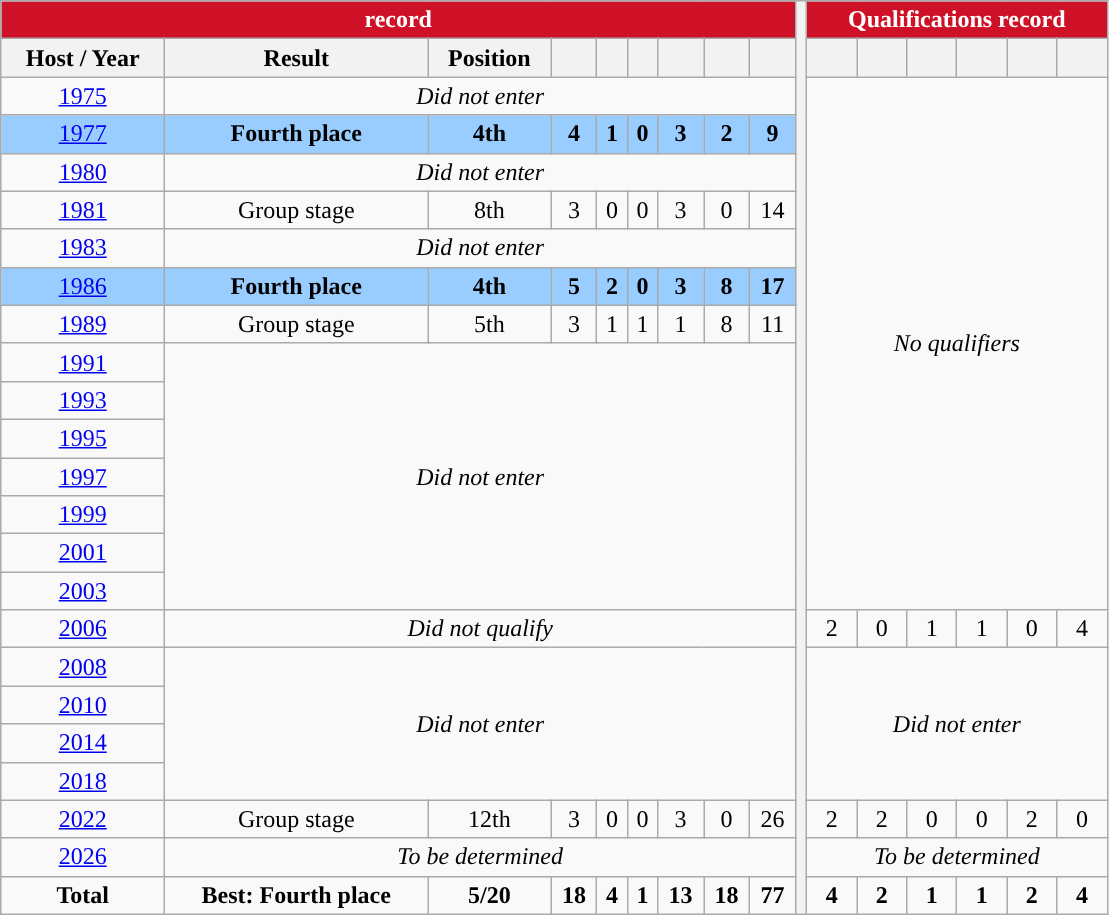<table class="wikitable" style="text-align: center;">
<tr>
<th style="background: #CE1126; color: #FFFFFF;" colspan=9><a href='#'></a> record</th>
<th style="width:1%;" rowspan="24"></th>
<th colspan=6 style="background: #CE1126; color: #FFFFFF;">Qualifications record</th>
</tr>
<tr>
<th>Host / Year</th>
<th>Result</th>
<th>Position</th>
<th></th>
<th></th>
<th></th>
<th></th>
<th></th>
<th></th>
<th></th>
<th></th>
<th></th>
<th></th>
<th></th>
<th></th>
</tr>
<tr>
<td> <a href='#'>1975</a></td>
<td colspan=8><em>Did not enter</em></td>
<td colspan=8 rowspan=14><em>No qualifiers</em></td>
</tr>
<tr style="background:#9acdff;">
<td> <a href='#'>1977</a></td>
<td><strong>Fourth place</strong></td>
<td><strong>4th</strong></td>
<td><strong>4</strong></td>
<td><strong>1</strong></td>
<td><strong>0</strong></td>
<td><strong>3</strong></td>
<td><strong>2</strong></td>
<td><strong>9</strong></td>
</tr>
<tr>
<td> <a href='#'>1980</a></td>
<td colspan=8><em>Did not enter</em></td>
</tr>
<tr>
<td> <a href='#'>1981</a></td>
<td>Group stage</td>
<td>8th</td>
<td>3</td>
<td>0</td>
<td>0</td>
<td>3</td>
<td>0</td>
<td>14</td>
</tr>
<tr>
<td> <a href='#'>1983</a></td>
<td colspan=8><em>Did not enter</em></td>
</tr>
<tr style="background:#9acdff;">
<td> <a href='#'>1986</a></td>
<td><strong>Fourth place</strong></td>
<td><strong>4th</strong></td>
<td><strong>5</strong></td>
<td><strong>2</strong></td>
<td><strong>0</strong></td>
<td><strong>3</strong></td>
<td><strong>8</strong></td>
<td><strong>17</strong></td>
</tr>
<tr>
<td> <a href='#'>1989</a></td>
<td>Group stage</td>
<td>5th</td>
<td>3</td>
<td>1</td>
<td>1</td>
<td>1</td>
<td>8</td>
<td>11</td>
</tr>
<tr>
<td> <a href='#'>1991</a></td>
<td colspan=8 rowspan=7><em>Did not enter</em></td>
</tr>
<tr>
<td> <a href='#'>1993</a></td>
</tr>
<tr>
<td> <a href='#'>1995</a></td>
</tr>
<tr>
<td> <a href='#'>1997</a></td>
</tr>
<tr>
<td> <a href='#'>1999</a></td>
</tr>
<tr>
<td> <a href='#'>2001</a></td>
</tr>
<tr>
<td> <a href='#'>2003</a></td>
</tr>
<tr>
<td> <a href='#'>2006</a></td>
<td colspan=8><em>Did not qualify</em></td>
<td>2</td>
<td>0</td>
<td>1</td>
<td>1</td>
<td>0</td>
<td>4</td>
</tr>
<tr>
<td> <a href='#'>2008</a></td>
<td colspan=8 rowspan=4><em>Did not enter</em></td>
<td colspan=8 rowspan=4><em>Did not enter</em></td>
</tr>
<tr>
<td> <a href='#'>2010</a></td>
</tr>
<tr>
<td> <a href='#'>2014</a></td>
</tr>
<tr>
<td> <a href='#'>2018</a></td>
</tr>
<tr>
<td> <a href='#'>2022</a></td>
<td>Group stage</td>
<td>12th</td>
<td>3</td>
<td>0</td>
<td>0</td>
<td>3</td>
<td>0</td>
<td>26</td>
<td>2</td>
<td>2</td>
<td>0</td>
<td>0</td>
<td>2</td>
<td>0</td>
</tr>
<tr>
<td> <a href='#'>2026</a></td>
<td colspan=8><em>To be determined</em></td>
<td colspan=6><em>To be determined</em></td>
</tr>
<tr>
<td><strong>Total</strong></td>
<td><strong>Best: Fourth place</strong></td>
<td><strong>5/20</strong></td>
<td><strong>18</strong></td>
<td><strong>4</strong></td>
<td><strong>1</strong></td>
<td><strong>13</strong></td>
<td><strong>18</strong></td>
<td><strong>77</strong></td>
<td><strong>4</strong></td>
<td><strong>2</strong></td>
<td><strong>1</strong></td>
<td><strong>1</strong></td>
<td><strong>2</strong></td>
<td><strong>4</strong></td>
</tr>
</table>
